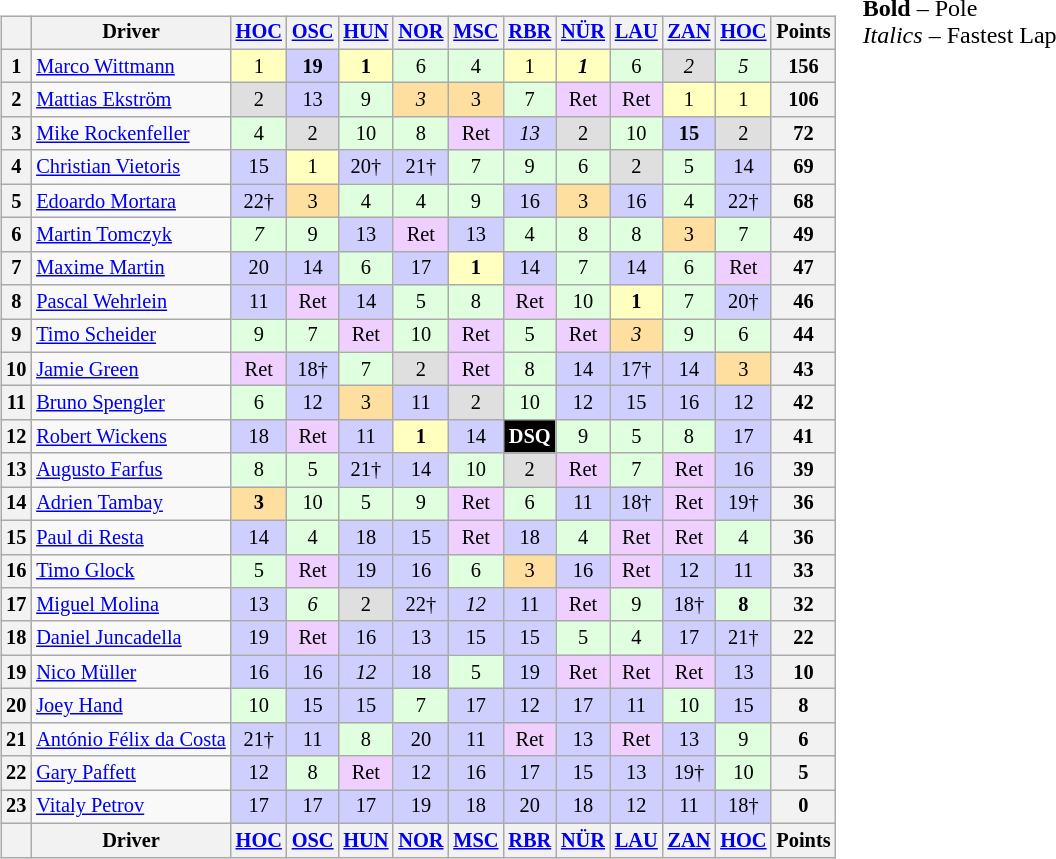<table>
<tr>
<td><br><table class="wikitable" style="font-size:85%; text-align:center">
<tr style="background:#f9f9f9" valign="top">
<th valign="middle"></th>
<th valign="middle">Driver</th>
<th><a href='#'>HOC</a><br></th>
<th><a href='#'>OSC</a><br></th>
<th><a href='#'>HUN</a><br></th>
<th><a href='#'>NOR</a><br></th>
<th><a href='#'>MSC</a><br></th>
<th><a href='#'>RBR</a><br></th>
<th><a href='#'>NÜR</a><br></th>
<th><a href='#'>LAU</a><br></th>
<th><a href='#'>ZAN</a><br></th>
<th><a href='#'>HOC</a><br></th>
<th valign="middle">Points</th>
</tr>
<tr>
<th>1</th>
<td align="left"> <a href='#'>Marco Wittmann</a></td>
<td style="background:#ffffbf;">1</td>
<td style="background:#CFCFFF;"><strong>19</strong></td>
<td style="background:#ffffbf;"><strong>1</strong></td>
<td style="background:#dfffdf;">6</td>
<td style="background:#dfffdf;">4</td>
<td style="background:#ffffbf;">1</td>
<td style="background:#ffffbf;"><strong><em>1</em></strong></td>
<td style="background:#dfffdf;">6</td>
<td style="background:#dfdfdf;"><em>2</em></td>
<td style="background:#dfffdf;"><em>5</em></td>
<th>156</th>
</tr>
<tr>
<th>2</th>
<td align="left"> <a href='#'>Mattias Ekström</a></td>
<td style="background:#dfdfdf;">2</td>
<td style="background:#CFCFFF;">13</td>
<td style="background:#dfffdf;">9</td>
<td style="background:#ffdf9f;"><em>3</em></td>
<td style="background:#ffdf9f;">3</td>
<td style="background:#dfffdf;">7</td>
<td style="background:#EFCFFF;">Ret</td>
<td style="background:#EFCFFF;">Ret</td>
<td style="background:#ffffbf;">1</td>
<td style="background:#ffffbf;">1</td>
<th>106</th>
</tr>
<tr>
<th>3</th>
<td align="left"> <a href='#'>Mike Rockenfeller</a></td>
<td style="background:#dfffdf;">4</td>
<td style="background:#dfdfdf;">2</td>
<td style="background:#dfffdf;">10</td>
<td style="background:#dfffdf;">8</td>
<td style="background:#EFCFFF;">Ret</td>
<td style="background:#CFCFFF;"><em>13</em></td>
<td style="background:#dfdfdf;">2</td>
<td style="background:#dfffdf;">10</td>
<td style="background:#CFCFFF;"><strong>15</strong></td>
<td style="background:#dfdfdf;">2</td>
<th>72</th>
</tr>
<tr>
<th>4</th>
<td align="left"> <a href='#'>Christian Vietoris</a></td>
<td style="background:#CFCFFF;">15</td>
<td style="background:#ffffbf;">1</td>
<td style="background:#CFCFFF;">20†</td>
<td style="background:#CFCFFF;">21†</td>
<td style="background:#dfffdf;">7</td>
<td style="background:#dfffdf;">9</td>
<td style="background:#dfffdf;">6</td>
<td style="background:#dfdfdf;">2</td>
<td style="background:#dfffdf;">5</td>
<td style="background:#CFCFFF;">14</td>
<th>69</th>
</tr>
<tr>
<th>5</th>
<td align="left"> <a href='#'>Edoardo Mortara</a></td>
<td style="background:#CFCFFF;">22†</td>
<td style="background:#ffdf9f;">3</td>
<td style="background:#dfffdf;">4</td>
<td style="background:#dfffdf;">4</td>
<td style="background:#dfffdf;">9</td>
<td style="background:#CFCFFF;">16</td>
<td style="background:#ffdf9f;">3</td>
<td style="background:#CFCFFF;">16</td>
<td style="background:#dfffdf;">4</td>
<td style="background:#CFCFFF;">22†</td>
<th>68</th>
</tr>
<tr>
<th>6</th>
<td align="left"> <a href='#'>Martin Tomczyk</a></td>
<td style="background:#dfffdf;"><em>7</em></td>
<td style="background:#dfffdf;">9</td>
<td style="background:#CFCFFF;">13</td>
<td style="background:#EFCFFF;">Ret</td>
<td style="background:#CFCFFF;">13</td>
<td style="background:#dfffdf;">4</td>
<td style="background:#dfffdf;">8</td>
<td style="background:#dfffdf;">8</td>
<td style="background:#ffdf9f;">3</td>
<td style="background:#dfffdf;">7</td>
<th>49</th>
</tr>
<tr>
<th>7</th>
<td align="left"> <a href='#'>Maxime Martin</a></td>
<td style="background:#CFCFFF;">20</td>
<td style="background:#CFCFFF;">14</td>
<td style="background:#dfffdf;">6</td>
<td style="background:#CFCFFF;">17</td>
<td style="background:#ffffbf;"><strong>1</strong></td>
<td style="background:#CFCFFF;">14</td>
<td style="background:#dfffdf;">7</td>
<td style="background:#CFCFFF;">14</td>
<td style="background:#dfffdf;">6</td>
<td style="background:#efcfff;">Ret</td>
<th>47</th>
</tr>
<tr>
<th>8</th>
<td align="left"> <a href='#'>Pascal Wehrlein</a></td>
<td style="background:#CFCFFF;">11</td>
<td style="background:#EFCFFF;">Ret</td>
<td style="background:#CFCFFF;">14</td>
<td style="background:#dfffdf;">5</td>
<td style="background:#dfffdf;">8</td>
<td style="background:#EFCFFF;">Ret</td>
<td style="background:#dfffdf;">10</td>
<td style="background:#ffffbf;"><strong>1</strong></td>
<td style="background:#dfffdf;">7</td>
<td style="background:#cfcfff;">20†</td>
<th>46</th>
</tr>
<tr>
<th>9</th>
<td align="left"> <a href='#'>Timo Scheider</a></td>
<td style="background:#dfffdf;">9</td>
<td style="background:#dfffdf;">7</td>
<td style="background:#EFCFFF;">Ret</td>
<td style="background:#dfffdf;">10</td>
<td style="background:#EFCFFF;">Ret</td>
<td style="background:#dfffdf;">5</td>
<td style="background:#EFCFFF;">Ret</td>
<td style="background:#ffdf9f;"><em>3</em></td>
<td style="background:#dfffdf;">9</td>
<td style="background:#dfffdf;">6</td>
<th>44</th>
</tr>
<tr>
<th>10</th>
<td align="left"> <a href='#'>Jamie Green</a></td>
<td style="background:#EFCFFF;">Ret</td>
<td style="background:#CFCFFF;">18†</td>
<td style="background:#dfffdf;">7</td>
<td style="background:#dfdfdf;">2</td>
<td style="background:#EFCFFF;">Ret</td>
<td style="background:#dfffdf;">8</td>
<td style="background:#CFCFFF;">14</td>
<td style="background:#CFCFFF;">17†</td>
<td style="background:#CFCFFF;">14</td>
<td style="background:#ffdf9f;">3</td>
<th>43</th>
</tr>
<tr>
<th>11</th>
<td align="left"> <a href='#'>Bruno Spengler</a></td>
<td style="background:#dfffdf;">6</td>
<td style="background:#CFCFFF;">12</td>
<td style="background:#ffdf9f;">3</td>
<td style="background:#CFCFFF;">11</td>
<td style="background:#dfdfdf;">2</td>
<td style="background:#dfffdf;">10</td>
<td style="background:#CFCFFF;">12</td>
<td style="background:#CFCFFF;">15</td>
<td style="background:#CFCFFF;">16</td>
<td style="background:#CFCFFF;">12</td>
<th>42</th>
</tr>
<tr>
<th>12</th>
<td align="left"> <a href='#'>Robert Wickens</a></td>
<td style="background:#CFCFFF;">18</td>
<td style="background:#EFCFFF;">Ret</td>
<td style="background:#CFCFFF;">11</td>
<td style="background:#ffffbf;"><strong>1</strong></td>
<td style="background:#CFCFFF;">14</td>
<td style="background:#000000; color:white;"><strong>DSQ</strong></td>
<td style="background:#dfffdf;">9</td>
<td style="background:#dfffdf;">5</td>
<td style="background:#dfffdf;">8</td>
<td style="background:#CFCFFF;">17</td>
<th>41</th>
</tr>
<tr>
<th>13</th>
<td align="left"> <a href='#'>Augusto Farfus</a></td>
<td style="background:#dfffdf;">8</td>
<td style="background:#dfffdf;">5</td>
<td style="background:#CFCFFF;">21†</td>
<td style="background:#CFCFFF;">14</td>
<td style="background:#dfffdf;">10</td>
<td style="background:#dfdfdf;">2</td>
<td style="background:#EFCFFF;">Ret</td>
<td style="background:#dfffdf;">7</td>
<td style="background:#EFCFFF;">Ret</td>
<td style="background:#CFCFFF;">16</td>
<th>39</th>
</tr>
<tr>
<th>14</th>
<td align="left"> <a href='#'>Adrien Tambay</a></td>
<td style="background:#ffdf9f;"><strong>3</strong></td>
<td style="background:#dfffdf;">10</td>
<td style="background:#dfffdf;">5</td>
<td style="background:#dfffdf;">9</td>
<td style="background:#EFCFFF;">Ret</td>
<td style="background:#dfffdf;">6</td>
<td style="background:#CFCFFF;">11</td>
<td style="background:#CFCFFF;">18†</td>
<td style="background:#EFCFFF;">Ret</td>
<td style="background:#CFCFFF;">19†</td>
<th>36</th>
</tr>
<tr>
<th>15</th>
<td align="left"> <a href='#'>Paul di Resta</a></td>
<td style="background:#CFCFFF;">14</td>
<td style="background:#dfffdf;">4</td>
<td style="background:#CFCFFF;">18</td>
<td style="background:#CFCFFF;">15</td>
<td style="background:#EFCFFF;">Ret</td>
<td style="background:#CFCFFF;">18</td>
<td style="background:#dfffdf;">4</td>
<td style="background:#EFCFFF;">Ret</td>
<td style="background:#EFCFFF;">Ret</td>
<td style="background:#dfffdf;">4</td>
<th>36</th>
</tr>
<tr>
<th>16</th>
<td align="left"> <a href='#'>Timo Glock</a></td>
<td style="background:#dfffdf;">5</td>
<td style="background:#EFCFFF;">Ret</td>
<td style="background:#CFCFFF;">19</td>
<td style="background:#CFCFFF;">16</td>
<td style="background:#dfffdf;">6</td>
<td style="background:#ffdf9f;">3</td>
<td style="background:#CFCFFF;">16</td>
<td style="background:#EFCFFF;">Ret</td>
<td style="background:#CFCFFF;">12</td>
<td style="background:#CFCFFF;">11</td>
<th>33</th>
</tr>
<tr>
<th>17</th>
<td align="left"> <a href='#'>Miguel Molina</a></td>
<td style="background:#CFCFFF;">13</td>
<td style="background:#dfffdf;"><em>6</em></td>
<td style="background:#dfdfdf;">2</td>
<td style="background:#CFCFFF;">22†</td>
<td style="background:#CFCFFF;"><em>12</em></td>
<td style="background:#CFCFFF;">11</td>
<td style="background:#EFCFFF;">Ret</td>
<td style="background:#dfffdf;">9</td>
<td style="background:#CFCFFF;">18†</td>
<td style="background:#dfffdf;"><strong>8</strong></td>
<th>32</th>
</tr>
<tr>
<th>18</th>
<td align="left"> <a href='#'>Daniel Juncadella</a></td>
<td style="background:#CFCFFF;">19</td>
<td style="background:#EFCFFF;">Ret</td>
<td style="background:#CFCFFF;">16</td>
<td style="background:#CFCFFF;">13</td>
<td style="background:#CFCFFF;">15</td>
<td style="background:#CFCFFF;">15</td>
<td style="background:#dfffdf;">5</td>
<td style="background:#dfffdf;">4</td>
<td style="background:#CFCFFF;">17</td>
<td style="background:#CFCFFF;">21†</td>
<th>22</th>
</tr>
<tr>
<th>19</th>
<td align="left"> <a href='#'>Nico Müller</a></td>
<td style="background:#CFCFFF;">16</td>
<td style="background:#CFCFFF;">16</td>
<td style="background:#CFCFFF;"><em>12</em></td>
<td style="background:#CFCFFF;">18</td>
<td style="background:#dfffdf;">5</td>
<td style="background:#CFCFFF;">19</td>
<td style="background:#EFCFFF;">Ret</td>
<td style="background:#EFCFFF;">Ret</td>
<td style="background:#EFCFFF;">Ret</td>
<td style="background:#CFCFFF;">13</td>
<th>10</th>
</tr>
<tr>
<th>20</th>
<td align="left"> <a href='#'>Joey Hand</a></td>
<td style="background:#dfffdf;">10</td>
<td style="background:#CFCFFF;">15</td>
<td style="background:#CFCFFF;">15</td>
<td style="background:#dfffdf;">7</td>
<td style="background:#CFCFFF;">17</td>
<td style="background:#CFCFFF;">12</td>
<td style="background:#CFCFFF;">17</td>
<td style="background:#CFCFFF;">11</td>
<td style="background:#dfffdf;">10</td>
<td style="background:#CFCFFF;">15</td>
<th>8</th>
</tr>
<tr>
<th>21</th>
<td align="left"> <a href='#'>António Félix da Costa</a></td>
<td style="background:#CFCFFF;">21†</td>
<td style="background:#CFCFFF;">11</td>
<td style="background:#dfffdf;">8</td>
<td style="background:#CFCFFF;">20</td>
<td style="background:#CFCFFF;">11</td>
<td style="background:#EFCFFF;">Ret</td>
<td style="background:#CFCFFF;">13</td>
<td style="background:#EFCFFF;">Ret</td>
<td style="background:#CFCFFF;">13</td>
<td style="background:#dfffdf;">9</td>
<th>6</th>
</tr>
<tr>
<th>22</th>
<td align="left"> <a href='#'>Gary Paffett</a></td>
<td style="background:#CFCFFF;">12</td>
<td style="background:#dfffdf;">8</td>
<td style="background:#EFCFFF;">Ret</td>
<td style="background:#CFCFFF;">12</td>
<td style="background:#CFCFFF;">16</td>
<td style="background:#CFCFFF;">17</td>
<td style="background:#CFCFFF;">15</td>
<td style="background:#CFCFFF;">13</td>
<td style="background:#CFCFFF;">19†</td>
<td style="background:#dfffdf;">10</td>
<th>5</th>
</tr>
<tr>
<th>23</th>
<td align="left"> <a href='#'>Vitaly Petrov</a></td>
<td style="background:#CFCFFF;">17</td>
<td style="background:#CFCFFF;">17</td>
<td style="background:#CFCFFF;">17</td>
<td style="background:#CFCFFF;">19</td>
<td style="background:#CFCFFF;">18</td>
<td style="background:#CFCFFF;">20</td>
<td style="background:#CFCFFF;">18</td>
<td style="background:#CFCFFF;">12</td>
<td style="background:#CFCFFF;">11</td>
<td style="background:#CFCFFF;">18†</td>
<th>0</th>
</tr>
<tr style="background:#f9f9f9" valign="top">
<th valign="middle"></th>
<th valign="middle">Driver</th>
<th><a href='#'>HOC</a><br></th>
<th><a href='#'>OSC</a><br></th>
<th><a href='#'>HUN</a><br></th>
<th><a href='#'>NOR</a><br></th>
<th><a href='#'>MSC</a><br></th>
<th><a href='#'>RBR</a><br></th>
<th><a href='#'>NÜR</a><br></th>
<th><a href='#'>LAU</a><br></th>
<th><a href='#'>ZAN</a><br></th>
<th><a href='#'>HOC</a><br></th>
<th valign="middle">Points</th>
</tr>
</table>
</td>
<td valign="top"><br>
<span><strong>Bold</strong> – Pole<br>
<em>Italics</em> – Fastest Lap</span></td>
</tr>
</table>
